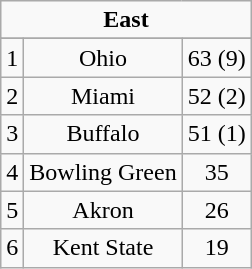<table class="wikitable" style="display: inline-table;">
<tr align="center">
<td align="center" Colspan="3"><strong>East</strong></td>
</tr>
<tr align="center">
</tr>
<tr align="center">
<td>1</td>
<td>Ohio</td>
<td>63 (9)</td>
</tr>
<tr align="center">
<td>2</td>
<td>Miami</td>
<td>52 (2)</td>
</tr>
<tr align="center">
<td>3</td>
<td>Buffalo</td>
<td>51 (1)</td>
</tr>
<tr align="center">
<td>4</td>
<td>Bowling Green</td>
<td>35</td>
</tr>
<tr align="center">
<td>5</td>
<td>Akron</td>
<td>26</td>
</tr>
<tr align="center">
<td>6</td>
<td>Kent State</td>
<td>19</td>
</tr>
</table>
